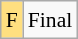<table class="wikitable" style="margin:0.5em auto; font-size:90%; line-height:1.25em;">
<tr>
<td bgcolor="#FFDF80" align=center>F</td>
<td>Final</td>
</tr>
</table>
